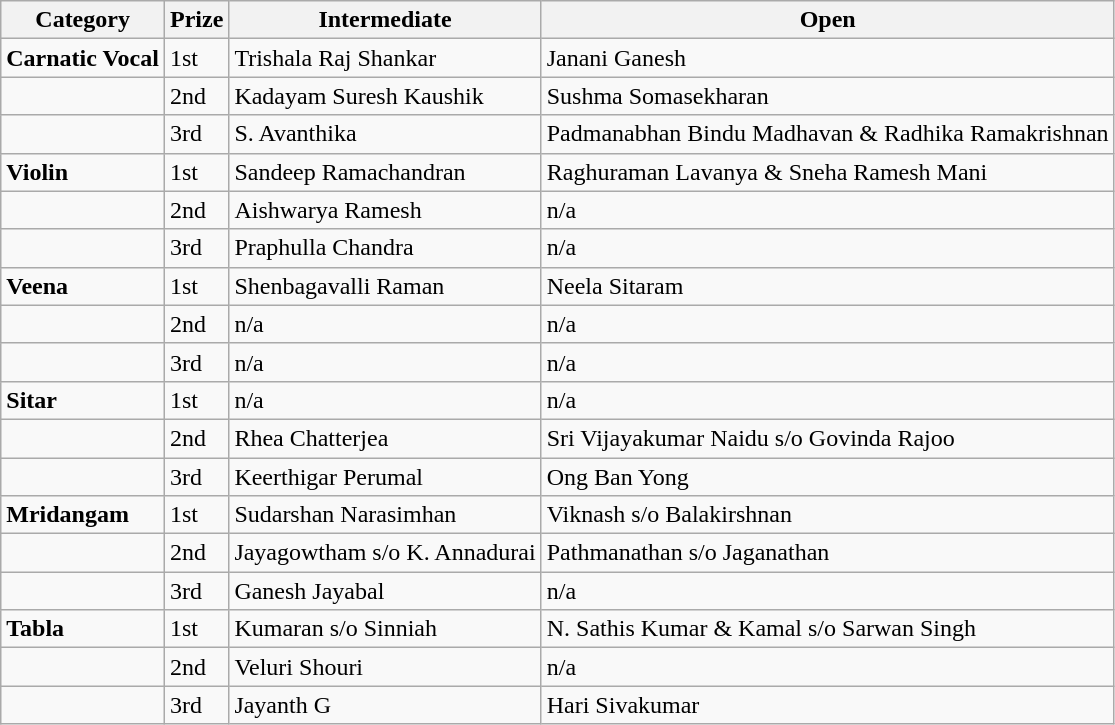<table class="wikitable">
<tr>
<th>Category</th>
<th>Prize</th>
<th>Intermediate</th>
<th>Open</th>
</tr>
<tr>
<td><strong>Carnatic Vocal</strong></td>
<td>1st</td>
<td>Trishala Raj Shankar</td>
<td>Janani Ganesh</td>
</tr>
<tr>
<td></td>
<td>2nd</td>
<td>Kadayam Suresh Kaushik</td>
<td>Sushma Somasekharan</td>
</tr>
<tr>
<td></td>
<td>3rd</td>
<td>S. Avanthika</td>
<td>Padmanabhan Bindu Madhavan & Radhika Ramakrishnan</td>
</tr>
<tr>
<td><strong>Violin</strong></td>
<td>1st</td>
<td>Sandeep Ramachandran</td>
<td>Raghuraman Lavanya & Sneha Ramesh Mani</td>
</tr>
<tr>
<td></td>
<td>2nd</td>
<td>Aishwarya Ramesh</td>
<td>n/a</td>
</tr>
<tr>
<td></td>
<td>3rd</td>
<td>Praphulla Chandra</td>
<td>n/a</td>
</tr>
<tr>
<td><strong>Veena</strong></td>
<td>1st</td>
<td>Shenbagavalli Raman</td>
<td>Neela Sitaram</td>
</tr>
<tr>
<td></td>
<td>2nd</td>
<td>n/a</td>
<td>n/a</td>
</tr>
<tr>
<td></td>
<td>3rd</td>
<td>n/a</td>
<td>n/a</td>
</tr>
<tr>
<td><strong>Sitar</strong></td>
<td>1st</td>
<td>n/a</td>
<td>n/a</td>
</tr>
<tr>
<td></td>
<td>2nd</td>
<td>Rhea Chatterjea</td>
<td>Sri Vijayakumar Naidu s/o Govinda Rajoo</td>
</tr>
<tr>
<td></td>
<td>3rd</td>
<td>Keerthigar Perumal</td>
<td>Ong Ban Yong</td>
</tr>
<tr>
<td><strong>Mridangam</strong></td>
<td>1st</td>
<td>Sudarshan Narasimhan</td>
<td>Viknash s/o Balakirshnan</td>
</tr>
<tr>
<td></td>
<td>2nd</td>
<td>Jayagowtham s/o K. Annadurai</td>
<td>Pathmanathan s/o Jaganathan</td>
</tr>
<tr>
<td></td>
<td>3rd</td>
<td>Ganesh Jayabal</td>
<td>n/a</td>
</tr>
<tr>
<td><strong>Tabla</strong></td>
<td>1st</td>
<td>Kumaran s/o Sinniah</td>
<td>N. Sathis Kumar & Kamal s/o Sarwan Singh</td>
</tr>
<tr>
<td></td>
<td>2nd</td>
<td>Veluri Shouri</td>
<td>n/a</td>
</tr>
<tr>
<td></td>
<td>3rd</td>
<td>Jayanth G</td>
<td>Hari Sivakumar</td>
</tr>
</table>
